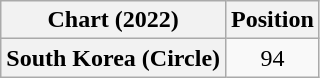<table class="wikitable plainrowheaders" style="text-align:center">
<tr>
<th scope="col">Chart (2022)</th>
<th scope="col">Position</th>
</tr>
<tr>
<th scope="row">South Korea (Circle)</th>
<td>94</td>
</tr>
</table>
